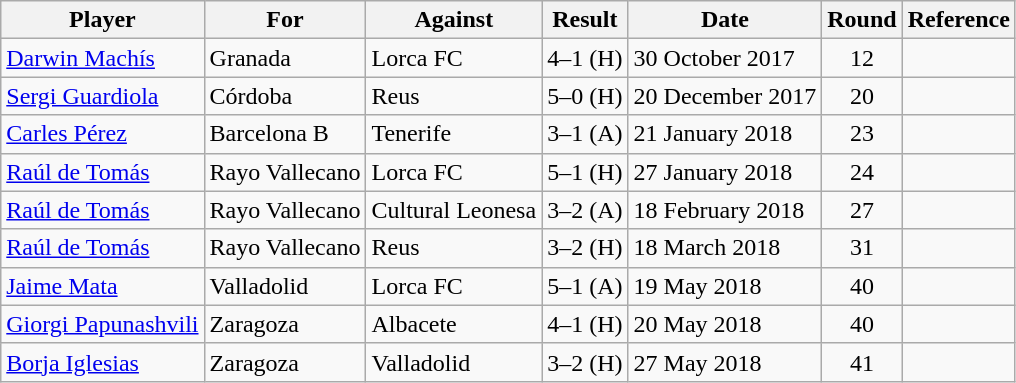<table class="wikitable sortable">
<tr>
<th>Player</th>
<th>For</th>
<th>Against</th>
<th>Result</th>
<th>Date</th>
<th>Round</th>
<th>Reference</th>
</tr>
<tr>
<td> <a href='#'>Darwin Machís</a></td>
<td>Granada</td>
<td>Lorca FC</td>
<td align=center>4–1 (H)</td>
<td>30 October 2017</td>
<td align=center>12</td>
<td align=center></td>
</tr>
<tr>
<td> <a href='#'>Sergi Guardiola</a></td>
<td>Córdoba</td>
<td>Reus</td>
<td align=center>5–0 (H)</td>
<td>20 December 2017</td>
<td align=center>20</td>
<td align=center></td>
</tr>
<tr>
<td> <a href='#'>Carles Pérez</a></td>
<td>Barcelona B</td>
<td>Tenerife</td>
<td align=center>3–1 (A)</td>
<td>21 January 2018</td>
<td align=center>23</td>
<td align=center></td>
</tr>
<tr>
<td> <a href='#'>Raúl de Tomás</a></td>
<td>Rayo Vallecano</td>
<td>Lorca FC</td>
<td align=center>5–1 (H)</td>
<td>27 January 2018</td>
<td align=center>24</td>
<td align=center></td>
</tr>
<tr>
<td> <a href='#'>Raúl de Tomás</a></td>
<td>Rayo Vallecano</td>
<td>Cultural Leonesa</td>
<td align=center>3–2 (A)</td>
<td>18 February 2018</td>
<td align=center>27</td>
<td align=center></td>
</tr>
<tr>
<td> <a href='#'>Raúl de Tomás</a></td>
<td>Rayo Vallecano</td>
<td>Reus</td>
<td align=center>3–2 (H)</td>
<td>18 March 2018</td>
<td align=center>31</td>
<td align=center></td>
</tr>
<tr>
<td> <a href='#'>Jaime Mata</a></td>
<td>Valladolid</td>
<td>Lorca FC</td>
<td align=center>5–1 (A)</td>
<td>19 May 2018</td>
<td align=center>40</td>
<td align=center></td>
</tr>
<tr>
<td> <a href='#'>Giorgi Papunashvili</a></td>
<td>Zaragoza</td>
<td>Albacete</td>
<td align=center>4–1 (H)</td>
<td>20 May 2018</td>
<td align=center>40</td>
<td align=center></td>
</tr>
<tr>
<td> <a href='#'>Borja Iglesias</a></td>
<td>Zaragoza</td>
<td>Valladolid</td>
<td align=center>3–2 (H)</td>
<td>27 May 2018</td>
<td align=center>41</td>
<td align=center></td>
</tr>
</table>
